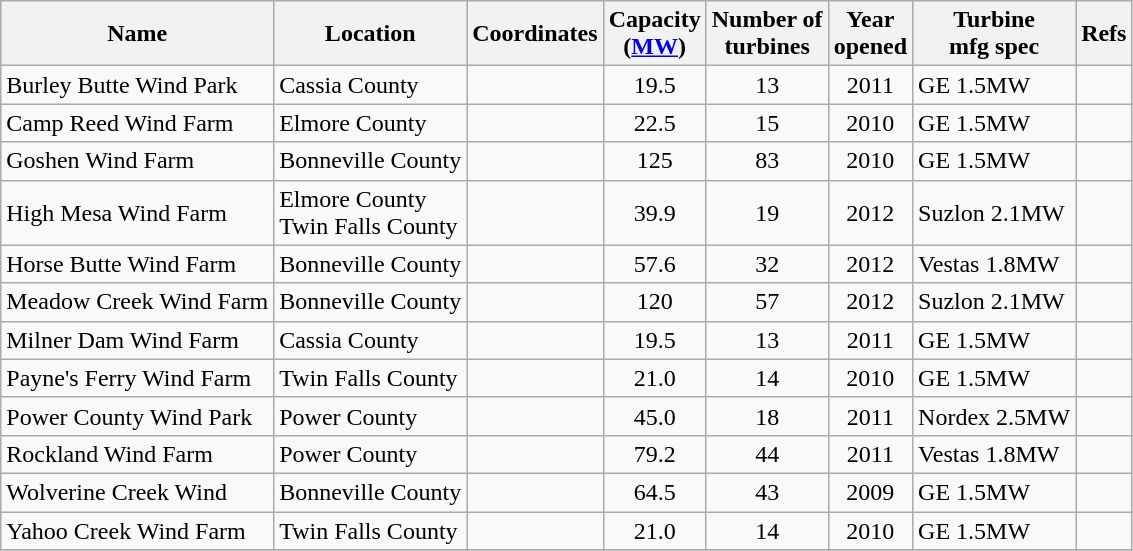<table class="wikitable sortable">
<tr>
<th>Name</th>
<th>Location</th>
<th>Coordinates</th>
<th>Capacity<br>(<a href='#'>MW</a>)</th>
<th>Number of<br>turbines</th>
<th>Year<br>opened</th>
<th>Turbine<br>mfg spec</th>
<th>Refs</th>
</tr>
<tr>
<td>Burley Butte Wind Park</td>
<td>Cassia County</td>
<td></td>
<td align="center">19.5</td>
<td align="center">13</td>
<td align="center">2011</td>
<td>GE 1.5MW</td>
<td></td>
</tr>
<tr>
<td>Camp Reed Wind Farm</td>
<td>Elmore County</td>
<td></td>
<td align="center">22.5</td>
<td align="center">15</td>
<td align="center">2010</td>
<td>GE 1.5MW</td>
<td></td>
</tr>
<tr>
<td>Goshen Wind Farm</td>
<td>Bonneville County</td>
<td></td>
<td align="center">125</td>
<td align="center">83</td>
<td align="center">2010</td>
<td>GE 1.5MW</td>
<td></td>
</tr>
<tr>
<td>High Mesa Wind Farm</td>
<td>Elmore County<br>Twin Falls County</td>
<td></td>
<td align="center">39.9</td>
<td align="center">19</td>
<td align="center">2012</td>
<td>Suzlon 2.1MW</td>
<td></td>
</tr>
<tr>
<td>Horse Butte Wind Farm</td>
<td>Bonneville County</td>
<td></td>
<td align="center">57.6</td>
<td align="center">32</td>
<td align="center">2012</td>
<td>Vestas 1.8MW</td>
<td></td>
</tr>
<tr>
<td>Meadow Creek Wind Farm</td>
<td>Bonneville County</td>
<td></td>
<td align="center">120</td>
<td align="center">57</td>
<td align="center">2012</td>
<td>Suzlon 2.1MW</td>
<td></td>
</tr>
<tr>
<td>Milner Dam Wind Farm</td>
<td>Cassia County</td>
<td></td>
<td align="center">19.5</td>
<td align="center">13</td>
<td align="center">2011</td>
<td>GE 1.5MW</td>
<td></td>
</tr>
<tr>
<td>Payne's Ferry Wind Farm</td>
<td>Twin Falls County</td>
<td></td>
<td align="center">21.0</td>
<td align="center">14</td>
<td align="center">2010</td>
<td>GE 1.5MW</td>
<td></td>
</tr>
<tr>
<td>Power County Wind Park</td>
<td>Power County</td>
<td></td>
<td align="center">45.0</td>
<td align="center">18</td>
<td align="center">2011</td>
<td>Nordex 2.5MW</td>
<td></td>
</tr>
<tr>
<td>Rockland Wind Farm</td>
<td>Power County</td>
<td></td>
<td align="center">79.2</td>
<td align="center">44</td>
<td align="center">2011</td>
<td>Vestas 1.8MW</td>
<td></td>
</tr>
<tr>
<td>Wolverine Creek Wind</td>
<td>Bonneville County</td>
<td></td>
<td align="center">64.5</td>
<td align="center">43</td>
<td align="center">2009</td>
<td>GE 1.5MW</td>
<td></td>
</tr>
<tr>
<td>Yahoo Creek Wind Farm</td>
<td>Twin Falls County</td>
<td></td>
<td align="center">21.0</td>
<td align="center">14</td>
<td align="center">2010</td>
<td>GE 1.5MW</td>
<td></td>
</tr>
<tr>
</tr>
</table>
